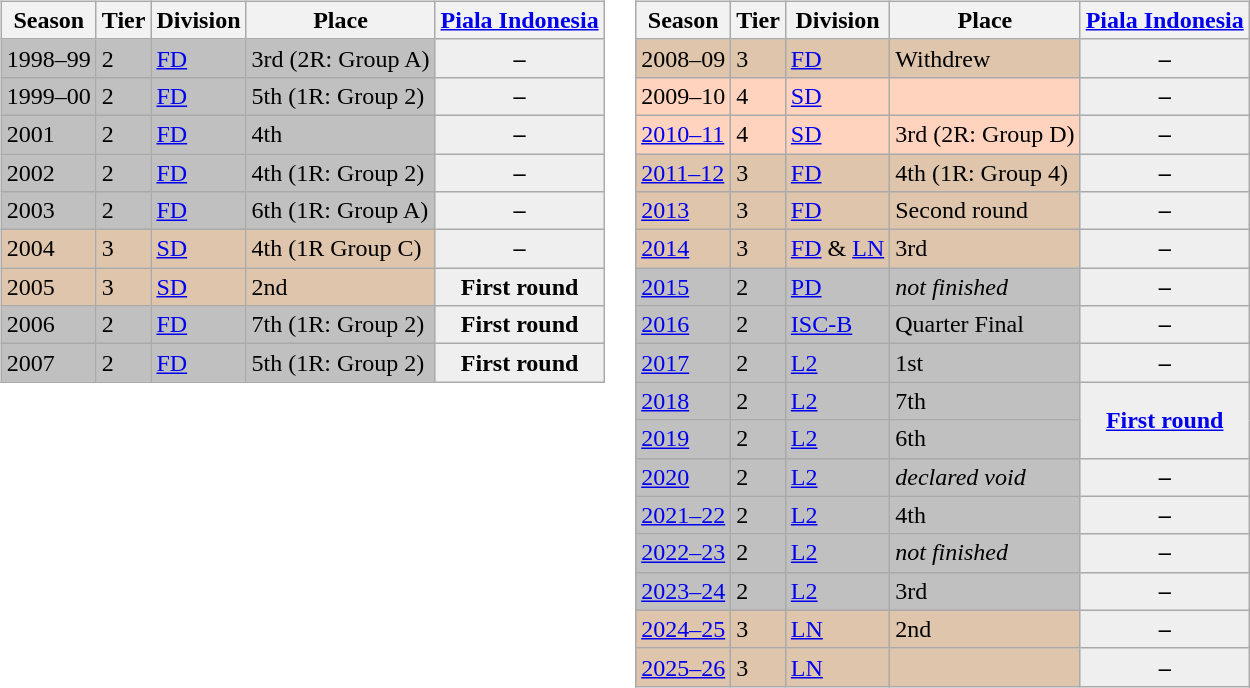<table>
<tr>
<td valign="top" width=0%><br><table class="wikitable">
<tr style="background:#f0f6fa;">
<th>Season</th>
<th>Tier</th>
<th>Division</th>
<th>Place</th>
<th><a href='#'>Piala Indonesia</a></th>
</tr>
<tr>
<td style="background:silver;">1998–99</td>
<td style="background:silver;">2</td>
<td style="background:silver;"><a href='#'>FD</a></td>
<td style="background:silver;">3rd (2R: Group A)</td>
<th style="background:#efefef;">–</th>
</tr>
<tr>
<td style="background:silver;">1999–00</td>
<td style="background:silver;">2</td>
<td style="background:silver;"><a href='#'>FD</a></td>
<td style="background:silver;">5th (1R: Group 2)</td>
<th style="background:#efefef;">–</th>
</tr>
<tr>
<td style="background:silver;">2001</td>
<td style="background:silver;">2</td>
<td style="background:silver;"><a href='#'>FD</a></td>
<td style="background:silver;">4th</td>
<th style="background:#efefef;">–</th>
</tr>
<tr>
<td style="background:silver;">2002</td>
<td style="background:silver;">2</td>
<td style="background:silver;"><a href='#'>FD</a></td>
<td style="background:silver;">4th (1R: Group 2)</td>
<th style="background:#efefef;">–</th>
</tr>
<tr>
<td style="background:silver;">2003</td>
<td style="background:silver;">2</td>
<td style="background:silver;"><a href='#'>FD</a></td>
<td style="background:silver;">6th (1R: Group A)</td>
<th style="background:#efefef;">–</th>
</tr>
<tr>
<td style="background:#dec5ab;">2004</td>
<td style="background:#dec5ab;">3</td>
<td style="background:#dec5ab;"><a href='#'>SD</a></td>
<td style="background:#dec5ab;">4th (1R Group C)</td>
<th style="background:#efefef;">–</th>
</tr>
<tr>
<td style="background:#dec5ab;">2005</td>
<td style="background:#dec5ab;">3</td>
<td style="background:#dec5ab;"><a href='#'>SD</a></td>
<td style="background:#dec5ab;">2nd</td>
<th style="background:#efefef;"><strong>First round</strong></th>
</tr>
<tr>
<td style="background:silver;">2006</td>
<td style="background:silver;">2</td>
<td style="background:silver;"><a href='#'>FD</a></td>
<td style="background:silver;">7th (1R: Group 2)</td>
<th style="background:#efefef;"><strong>First round</strong></th>
</tr>
<tr>
<td style="background:silver;">2007</td>
<td style="background:silver;">2</td>
<td style="background:silver;"><a href='#'>FD</a></td>
<td style="background:silver;">5th (1R: Group 2)</td>
<th style="background:#efefef;"><strong>First round</strong></th>
</tr>
</table>
</td>
<td><br><table class="wikitable">
<tr style="background:#f0f6fa;">
<th>Season</th>
<th>Tier</th>
<th>Division</th>
<th>Place</th>
<th><a href='#'>Piala Indonesia</a></th>
</tr>
<tr>
<td style="background:#dec5ab;">2008–09</td>
<td style="background:#dec5ab;">3</td>
<td style="background:#dec5ab;"><a href='#'>FD</a></td>
<td style="background:#dec5ab;">Withdrew</td>
<th style="background:#efefef;">–</th>
</tr>
<tr>
<td style="background:#ffd3bd;">2009–10</td>
<td style="background:#ffd3bd;">4</td>
<td style="background:#ffd3bd;"><a href='#'>SD</a></td>
<td style="background:#ffd3bd;"></td>
<th style="background:#efefef;">–</th>
</tr>
<tr>
<td style="background:#ffd3bd;"><a href='#'>2010–11</a></td>
<td style="background:#ffd3bd;">4</td>
<td style="background:#ffd3bd;"><a href='#'>SD</a></td>
<td style="background:#ffd3bd;">3rd (2R: Group D)</td>
<th style="background:#efefef;">–</th>
</tr>
<tr>
<td style="background:#dec5ab;"><a href='#'>2011–12</a></td>
<td style="background:#dec5ab;">3</td>
<td style="background:#dec5ab;"><a href='#'>FD</a></td>
<td style="background:#dec5ab;">4th (1R: Group 4)</td>
<th style="background:#efefef;">–</th>
</tr>
<tr>
<td style="background:#dec5ab;"><a href='#'>2013</a></td>
<td style="background:#dec5ab;">3</td>
<td style="background:#dec5ab;"><a href='#'>FD</a></td>
<td style="background:#dec5ab;">Second round</td>
<th style="background:#efefef;">–</th>
</tr>
<tr>
<td style="background:#dec5ab;"><a href='#'>2014</a></td>
<td style="background:#dec5ab;">3</td>
<td style="background:#dec5ab;"><a href='#'>FD</a> & <a href='#'>LN</a></td>
<td style="background:#dec5ab;">3rd </td>
<th style="background:#efefef;">–</th>
</tr>
<tr>
<td style="background:silver;"><a href='#'>2015</a></td>
<td style="background:silver;">2</td>
<td style="background:silver;"><a href='#'>PD</a></td>
<td style="background:silver;"><em>not finished</em></td>
<th style="background:#efefef;">–</th>
</tr>
<tr>
<td style="background:silver;"><a href='#'>2016</a></td>
<td style="background:silver;">2</td>
<td style="background:silver;"><a href='#'>ISC-B</a></td>
<td style="background:silver;">Quarter Final</td>
<th style="background:#efefef;">–</th>
</tr>
<tr>
<td style="background:silver;"><a href='#'>2017</a></td>
<td style="background:silver;">2</td>
<td style="background:silver;"><a href='#'>L2</a></td>
<td style="background:silver;">1st </td>
<th style="background:#efefef;">–</th>
</tr>
<tr>
<td style="background:silver;"><a href='#'>2018</a></td>
<td style="background:silver;">2</td>
<td style="background:silver;"><a href='#'>L2</a></td>
<td style="background:silver;">7th </td>
<th style="background:#efefef;" rowspan="2"><a href='#'>First round</a></th>
</tr>
<tr>
<td style="background:silver;"><a href='#'>2019</a></td>
<td style="background:silver;">2</td>
<td style="background:silver;"><a href='#'>L2</a></td>
<td style="background:silver;">6th </td>
</tr>
<tr>
<td style="background:silver;"><a href='#'>2020</a></td>
<td style="background:silver;">2</td>
<td style="background:silver;"><a href='#'>L2</a></td>
<td style="background:silver;"><em>declared void</em></td>
<th style="background:#efefef;">–</th>
</tr>
<tr>
<td style="background:silver;"><a href='#'>2021–22</a></td>
<td style="background:silver;">2</td>
<td style="background:silver;"><a href='#'>L2</a></td>
<td style="background:silver;">4th </td>
<th style="background:#efefef;">–</th>
</tr>
<tr>
<td style="background:silver;"><a href='#'>2022–23</a></td>
<td style="background:silver;">2</td>
<td style="background:silver;"><a href='#'>L2</a></td>
<td style="background:silver;"><em>not finished</em></td>
<th style="background:#efefef;">–</th>
</tr>
<tr>
<td style="background:silver;"><a href='#'>2023–24</a></td>
<td style="background:silver;">2</td>
<td style="background:silver;"><a href='#'>L2</a></td>
<td style="background:silver;">3rd </td>
<th style="background:#efefef;">–</th>
</tr>
<tr>
<td style="background:#dec5ab;"><a href='#'>2024–25</a></td>
<td style="background:#dec5ab;">3</td>
<td style="background:#dec5ab;"><a href='#'>LN</a></td>
<td style="background:#dec5ab;">2nd </td>
<th style="background:#efefef;">–</th>
</tr>
<tr>
<td style="background:#dec5ab;"><a href='#'>2025–26</a></td>
<td style="background:#dec5ab;">3</td>
<td style="background:#dec5ab;"><a href='#'>LN</a></td>
<td style="background:#dec5ab;"></td>
<th style="background:#efefef;">–</th>
</tr>
</table>
</td>
</tr>
</table>
